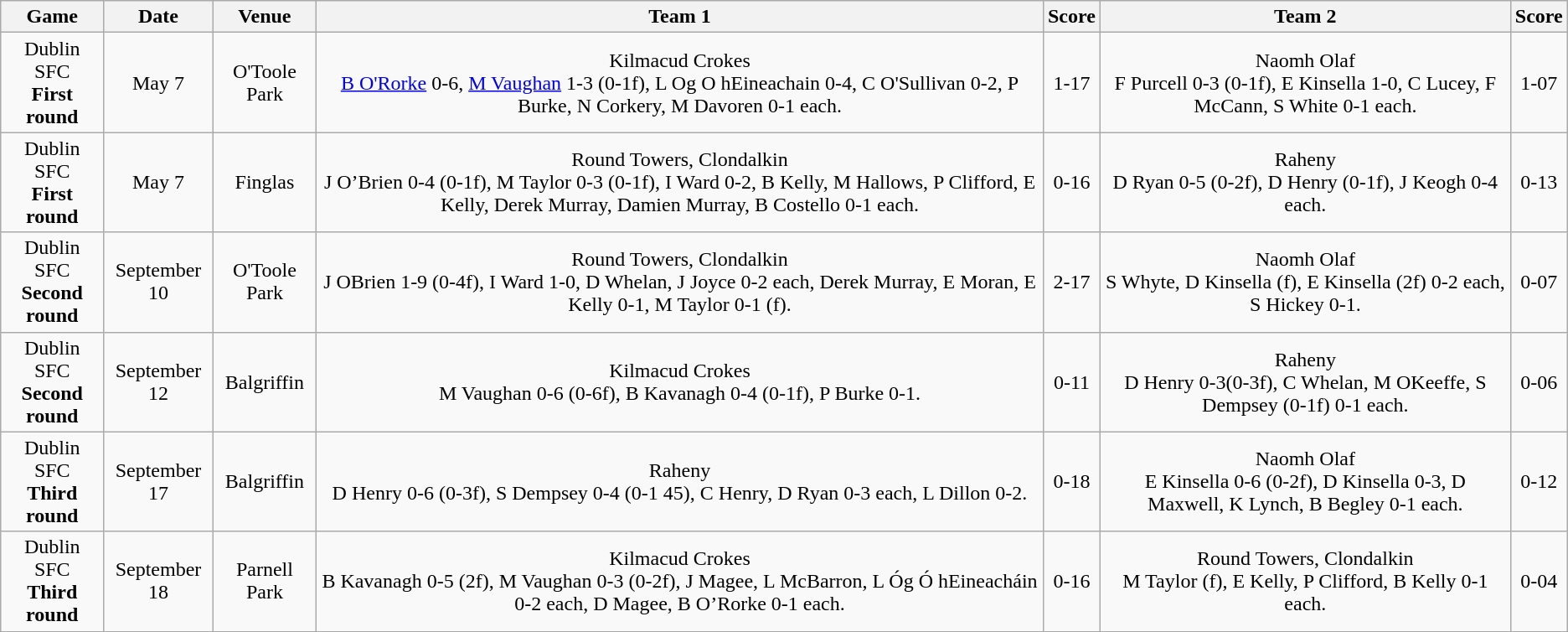<table class="wikitable">
<tr>
<th>Game</th>
<th>Date</th>
<th>Venue</th>
<th>Team 1</th>
<th>Score</th>
<th>Team 2</th>
<th>Score</th>
</tr>
<tr style="text-align:center;">
<td>Dublin SFC<br><strong>First round</strong></td>
<td>May 7</td>
<td>O'Toole Park</td>
<td>Kilmacud Crokes<br><a href='#'>B O'Rorke</a> 0-6, <a href='#'>M Vaughan</a> 1-3 (0-1f), L Og O hEineachain 0-4, C O'Sullivan 0-2, P Burke, N Corkery, M Davoren 0-1 each.</td>
<td>1-17</td>
<td>Naomh Olaf<br>F Purcell 0-3 (0-1f), E Kinsella 1-0, C Lucey, F McCann, S White 0-1 each.</td>
<td>1-07</td>
</tr>
<tr style="text-align:center;">
<td>Dublin SFC<br><strong>First round</strong></td>
<td>May 7</td>
<td>Finglas</td>
<td>Round Towers, Clondalkin<br>J O’Brien 0-4 (0-1f), M Taylor 0-3 (0-1f), I Ward 0-2, B Kelly, M Hallows, P Clifford, E Kelly, Derek Murray, Damien Murray, B Costello 0-1 each.</td>
<td>0-16</td>
<td>Raheny<br>D Ryan 0-5 (0-2f), D Henry (0-1f), J Keogh 0-4 each.</td>
<td>0-13</td>
</tr>
<tr style="text-align:center;">
<td>Dublin SFC<br><strong>Second round</strong></td>
<td>September 10</td>
<td>O'Toole Park</td>
<td>Round Towers, Clondalkin<br>J OBrien 1-9 (0-4f), I Ward 1-0, D Whelan, J Joyce 0-2 each, Derek Murray, E Moran, E Kelly 0-1, M Taylor 0-1 (f).</td>
<td>2-17</td>
<td>Naomh Olaf<br>S Whyte, D Kinsella (f), E Kinsella (2f) 0-2 each, S Hickey 0-1.</td>
<td>0-07</td>
</tr>
<tr style="text-align:center;">
<td>Dublin SFC<br><strong>Second round</strong></td>
<td>September 12</td>
<td>Balgriffin</td>
<td>Kilmacud Crokes<br>M Vaughan 0-6 (0-6f), B Kavanagh 0-4 (0-1f), P Burke 0-1.</td>
<td>0-11</td>
<td>Raheny<br>D Henry 0-3(0-3f), C Whelan, M OKeeffe, S Dempsey (0-1f) 0-1 each.</td>
<td>0-06</td>
</tr>
<tr style="text-align:center;">
<td>Dublin SFC<br><strong>Third round</strong></td>
<td>September 17</td>
<td>Balgriffin</td>
<td>Raheny<br>D Henry 0-6 (0-3f), S Dempsey 0-4 (0-1 45), C Henry, D Ryan 0-3 each, L Dillon 0-2.</td>
<td>0-18</td>
<td>Naomh Olaf<br>E Kinsella 0-6 (0-2f), D Kinsella 0-3, D Maxwell, K Lynch, B Begley 0-1 each.</td>
<td>0-12</td>
</tr>
<tr style="text-align:center;">
<td>Dublin SFC<br><strong>Third round</strong></td>
<td>September 18</td>
<td>Parnell Park</td>
<td>Kilmacud Crokes<br>B Kavanagh 0-5 (2f), M Vaughan 0-3 (0-2f), J Magee, L McBarron, L Óg Ó hEineacháin 0-2 each, D Magee, B O’Rorke 0-1 each.</td>
<td>0-16</td>
<td>Round Towers, Clondalkin<br>M Taylor (f), E Kelly, P Clifford, B Kelly 0-1 each.</td>
<td>0-04</td>
</tr>
</table>
